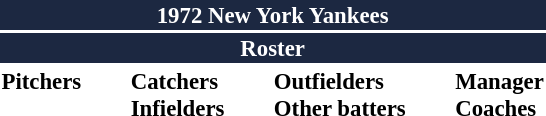<table class="toccolours" style="font-size: 95%;">
<tr>
<th colspan="10" style="background-color: #1c2841; color: white; text-align: center;">1972 New York Yankees</th>
</tr>
<tr>
<td colspan="10" style="background-color: #1c2841; color: white; text-align: center;"><strong>Roster</strong></td>
</tr>
<tr>
<td valign="top"><strong>Pitchers</strong><br>
















</td>
<td width="25px"></td>
<td valign="top"><strong>Catchers</strong><br>

<strong>Infielders</strong>








</td>
<td width="25px"></td>
<td valign="top"><strong>Outfielders</strong><br>





<strong>Other batters</strong>
</td>
<td width="25px"></td>
<td valign="top"><strong>Manager</strong><br>
<strong>Coaches</strong>



</td>
</tr>
</table>
